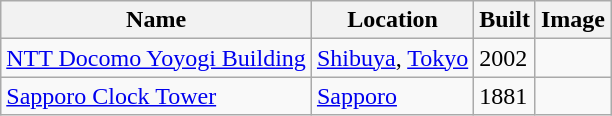<table class="wikitable">
<tr>
<th>Name</th>
<th>Location</th>
<th>Built</th>
<th>Image</th>
</tr>
<tr>
<td><a href='#'>NTT Docomo Yoyogi Building</a></td>
<td><a href='#'>Shibuya</a>, <a href='#'>Tokyo</a></td>
<td>2002</td>
<td></td>
</tr>
<tr>
<td><a href='#'>Sapporo Clock Tower</a></td>
<td><a href='#'>Sapporo</a></td>
<td>1881</td>
<td></td>
</tr>
</table>
